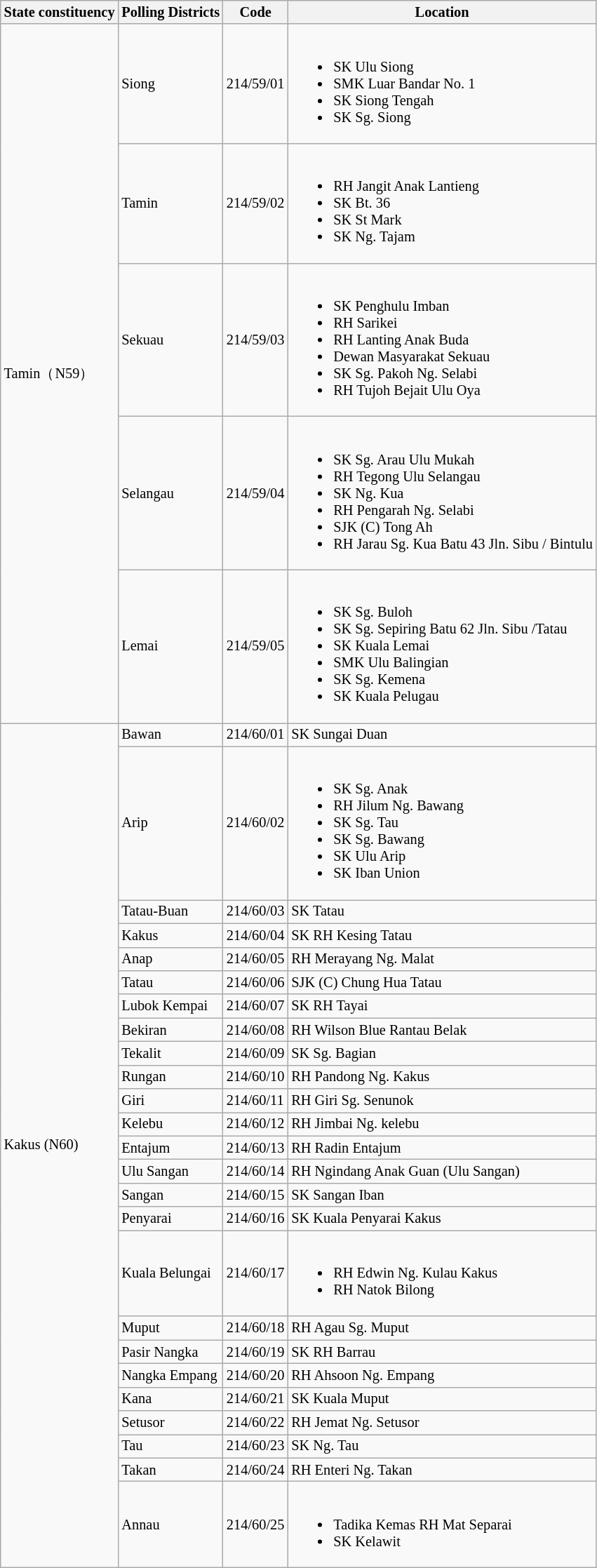<table class="wikitable sortable mw-collapsible" style="white-space:nowrap;font-size:85%">
<tr>
<th>State constituency</th>
<th>Polling Districts</th>
<th>Code</th>
<th>Location</th>
</tr>
<tr>
<td rowspan="5">Tamin（N59）</td>
<td>Siong</td>
<td>214/59/01</td>
<td><br><ul><li>SK Ulu Siong</li><li>SMK Luar Bandar No. 1</li><li>SK Siong Tengah</li><li>SK Sg. Siong</li></ul></td>
</tr>
<tr>
<td>Tamin</td>
<td>214/59/02</td>
<td><br><ul><li>RH Jangit Anak Lantieng</li><li>SK Bt. 36</li><li>SK St Mark</li><li>SK Ng. Tajam</li></ul></td>
</tr>
<tr>
<td>Sekuau</td>
<td>214/59/03</td>
<td><br><ul><li>SK Penghulu Imban</li><li>RH Sarikei</li><li>RH Lanting Anak Buda</li><li>Dewan Masyarakat Sekuau</li><li>SK Sg. Pakoh Ng. Selabi</li><li>RH Tujoh Bejait Ulu Oya</li></ul></td>
</tr>
<tr>
<td>Selangau</td>
<td>214/59/04</td>
<td><br><ul><li>SK Sg. Arau Ulu Mukah</li><li>RH Tegong Ulu Selangau</li><li>SK Ng. Kua</li><li>RH Pengarah Ng. Selabi</li><li>SJK (C) Tong Ah</li><li>RH Jarau Sg. Kua Batu 43 Jln. Sibu / Bintulu</li></ul></td>
</tr>
<tr>
<td>Lemai</td>
<td>214/59/05</td>
<td><br><ul><li>SK Sg. Buloh</li><li>SK Sg. Sepiring Batu 62 Jln. Sibu /Tatau</li><li>SK Kuala Lemai</li><li>SMK Ulu Balingian</li><li>SK Sg. Kemena</li><li>SK Kuala Pelugau</li></ul></td>
</tr>
<tr>
<td rowspan="25">Kakus (N60)</td>
<td>Bawan</td>
<td>214/60/01</td>
<td>SK Sungai Duan</td>
</tr>
<tr>
<td>Arip</td>
<td>214/60/02</td>
<td><br><ul><li>SK Sg. Anak</li><li>RH Jilum Ng. Bawang</li><li>SK Sg. Tau</li><li>SK Sg. Bawang</li><li>SK Ulu Arip</li><li>SK Iban Union</li></ul></td>
</tr>
<tr>
<td>Tatau-Buan</td>
<td>214/60/03</td>
<td>SK Tatau</td>
</tr>
<tr>
<td>Kakus</td>
<td>214/60/04</td>
<td>SK RH Kesing Tatau</td>
</tr>
<tr>
<td>Anap</td>
<td>214/60/05</td>
<td>RH Merayang Ng. Malat</td>
</tr>
<tr>
<td>Tatau</td>
<td>214/60/06</td>
<td>SJK (C) Chung Hua Tatau</td>
</tr>
<tr>
<td>Lubok Kempai</td>
<td>214/60/07</td>
<td>SK RH Tayai</td>
</tr>
<tr>
<td>Bekiran</td>
<td>214/60/08</td>
<td>RH Wilson Blue Rantau Belak</td>
</tr>
<tr>
<td>Tekalit</td>
<td>214/60/09</td>
<td>SK Sg. Bagian</td>
</tr>
<tr>
<td>Rungan</td>
<td>214/60/10</td>
<td>RH Pandong Ng. Kakus</td>
</tr>
<tr>
<td>Giri</td>
<td>214/60/11</td>
<td>RH Giri Sg. Senunok</td>
</tr>
<tr>
<td>Kelebu</td>
<td>214/60/12</td>
<td>RH Jimbai Ng. kelebu</td>
</tr>
<tr>
<td>Entajum</td>
<td>214/60/13</td>
<td>RH Radin Entajum</td>
</tr>
<tr>
<td>Ulu Sangan</td>
<td>214/60/14</td>
<td>RH Ngindang Anak Guan (Ulu Sangan)</td>
</tr>
<tr>
<td>Sangan</td>
<td>214/60/15</td>
<td>SK Sangan Iban</td>
</tr>
<tr>
<td>Penyarai</td>
<td>214/60/16</td>
<td>SK Kuala Penyarai Kakus</td>
</tr>
<tr>
<td>Kuala Belungai</td>
<td>214/60/17</td>
<td><br><ul><li>RH Edwin Ng. Kulau Kakus</li><li>RH Natok Bilong</li></ul></td>
</tr>
<tr>
<td>Muput</td>
<td>214/60/18</td>
<td>RH Agau Sg. Muput</td>
</tr>
<tr>
<td>Pasir Nangka</td>
<td>214/60/19</td>
<td>SK RH Barrau</td>
</tr>
<tr>
<td>Nangka Empang</td>
<td>214/60/20</td>
<td>RH Ahsoon Ng. Empang</td>
</tr>
<tr>
<td>Kana</td>
<td>214/60/21</td>
<td>SK Kuala Muput</td>
</tr>
<tr>
<td>Setusor</td>
<td>214/60/22</td>
<td>RH Jemat Ng. Setusor</td>
</tr>
<tr>
<td>Tau</td>
<td>214/60/23</td>
<td>SK Ng. Tau</td>
</tr>
<tr>
<td>Takan</td>
<td>214/60/24</td>
<td>RH Enteri Ng. Takan</td>
</tr>
<tr>
<td>Annau</td>
<td>214/60/25</td>
<td><br><ul><li>Tadika Kemas RH Mat Separai</li><li>SK Kelawit</li></ul></td>
</tr>
</table>
